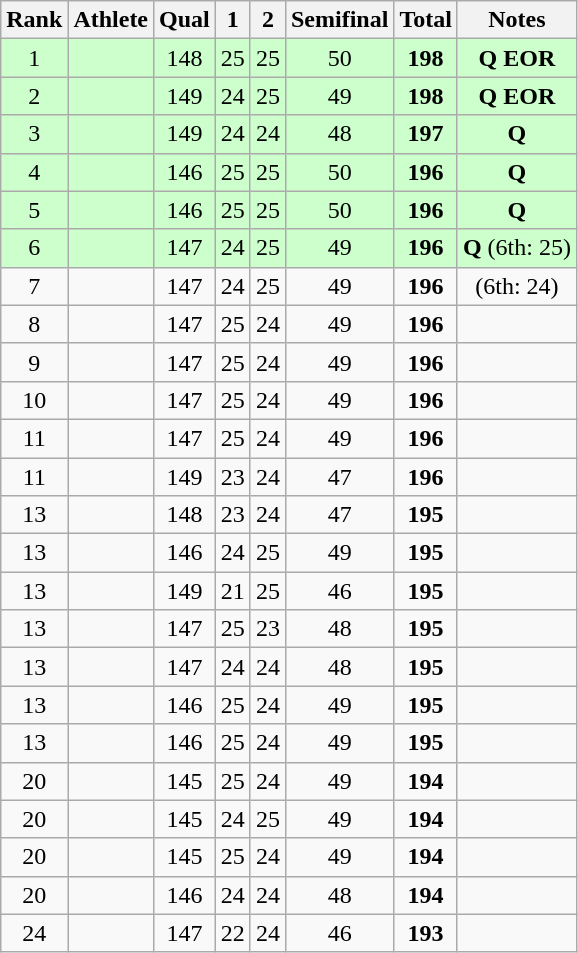<table class="wikitable sortable" style="text-align: center">
<tr>
<th>Rank</th>
<th>Athlete</th>
<th>Qual</th>
<th>1</th>
<th>2</th>
<th>Semifinal</th>
<th>Total</th>
<th>Notes</th>
</tr>
<tr bgcolor=#ccffcc>
<td>1</td>
<td align=left></td>
<td>148</td>
<td>25</td>
<td>25</td>
<td>50</td>
<td><strong>198</strong></td>
<td><strong>Q EOR</strong></td>
</tr>
<tr bgcolor=#ccffcc>
<td>2</td>
<td align=left></td>
<td>149</td>
<td>24</td>
<td>25</td>
<td>49</td>
<td><strong>198</strong></td>
<td><strong>Q EOR</strong></td>
</tr>
<tr bgcolor=#ccffcc>
<td>3</td>
<td align=left></td>
<td>149</td>
<td>24</td>
<td>24</td>
<td>48</td>
<td><strong>197</strong></td>
<td><strong>Q</strong></td>
</tr>
<tr bgcolor=#ccffcc>
<td>4</td>
<td align=left></td>
<td>146</td>
<td>25</td>
<td>25</td>
<td>50</td>
<td><strong>196</strong></td>
<td><strong>Q</strong></td>
</tr>
<tr bgcolor=#ccffcc>
<td>5</td>
<td align=left></td>
<td>146</td>
<td>25</td>
<td>25</td>
<td>50</td>
<td><strong>196</strong></td>
<td><strong>Q</strong></td>
</tr>
<tr bgcolor=#ccffcc>
<td>6</td>
<td align=left></td>
<td>147</td>
<td>24</td>
<td>25</td>
<td>49</td>
<td><strong>196</strong></td>
<td><strong>Q</strong> (6th: 25)</td>
</tr>
<tr>
<td>7</td>
<td align=left></td>
<td>147</td>
<td>24</td>
<td>25</td>
<td>49</td>
<td><strong>196</strong></td>
<td>(6th: 24)</td>
</tr>
<tr>
<td>8</td>
<td align=left></td>
<td>147</td>
<td>25</td>
<td>24</td>
<td>49</td>
<td><strong>196</strong></td>
<td></td>
</tr>
<tr>
<td>9</td>
<td align=left></td>
<td>147</td>
<td>25</td>
<td>24</td>
<td>49</td>
<td><strong>196</strong></td>
<td></td>
</tr>
<tr>
<td>10</td>
<td align=left></td>
<td>147</td>
<td>25</td>
<td>24</td>
<td>49</td>
<td><strong>196</strong></td>
<td></td>
</tr>
<tr>
<td>11</td>
<td align=left></td>
<td>147</td>
<td>25</td>
<td>24</td>
<td>49</td>
<td><strong>196</strong></td>
<td></td>
</tr>
<tr>
<td>11</td>
<td align=left></td>
<td>149</td>
<td>23</td>
<td>24</td>
<td>47</td>
<td><strong>196</strong></td>
<td></td>
</tr>
<tr>
<td>13</td>
<td align=left></td>
<td>148</td>
<td>23</td>
<td>24</td>
<td>47</td>
<td><strong>195</strong></td>
<td></td>
</tr>
<tr>
<td>13</td>
<td align=left></td>
<td>146</td>
<td>24</td>
<td>25</td>
<td>49</td>
<td><strong>195</strong></td>
<td></td>
</tr>
<tr>
<td>13</td>
<td align=left></td>
<td>149</td>
<td>21</td>
<td>25</td>
<td>46</td>
<td><strong>195</strong></td>
<td></td>
</tr>
<tr>
<td>13</td>
<td align=left></td>
<td>147</td>
<td>25</td>
<td>23</td>
<td>48</td>
<td><strong>195</strong></td>
<td></td>
</tr>
<tr>
<td>13</td>
<td align=left></td>
<td>147</td>
<td>24</td>
<td>24</td>
<td>48</td>
<td><strong>195</strong></td>
<td></td>
</tr>
<tr>
<td>13</td>
<td align=left></td>
<td>146</td>
<td>25</td>
<td>24</td>
<td>49</td>
<td><strong>195</strong></td>
<td></td>
</tr>
<tr>
<td>13</td>
<td align=left></td>
<td>146</td>
<td>25</td>
<td>24</td>
<td>49</td>
<td><strong>195</strong></td>
<td></td>
</tr>
<tr>
<td>20</td>
<td align=left></td>
<td>145</td>
<td>25</td>
<td>24</td>
<td>49</td>
<td><strong>194</strong></td>
<td></td>
</tr>
<tr>
<td>20</td>
<td align=left></td>
<td>145</td>
<td>24</td>
<td>25</td>
<td>49</td>
<td><strong>194</strong></td>
<td></td>
</tr>
<tr>
<td>20</td>
<td align=left></td>
<td>145</td>
<td>25</td>
<td>24</td>
<td>49</td>
<td><strong>194</strong></td>
<td></td>
</tr>
<tr>
<td>20</td>
<td align=left></td>
<td>146</td>
<td>24</td>
<td>24</td>
<td>48</td>
<td><strong>194</strong></td>
<td></td>
</tr>
<tr>
<td>24</td>
<td align=left></td>
<td>147</td>
<td>22</td>
<td>24</td>
<td>46</td>
<td><strong>193</strong></td>
<td></td>
</tr>
</table>
